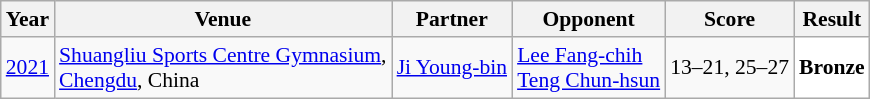<table class="sortable wikitable" style="font-size: 90%;">
<tr>
<th>Year</th>
<th>Venue</th>
<th>Partner</th>
<th>Opponent</th>
<th>Score</th>
<th>Result</th>
</tr>
<tr>
<td align="center"><a href='#'>2021</a></td>
<td align="left"><a href='#'>Shuangliu Sports Centre Gymnasium</a>,<br><a href='#'>Chengdu</a>, China</td>
<td align="left"> <a href='#'>Ji Young-bin</a></td>
<td align="left"> <a href='#'>Lee Fang-chih</a><br> <a href='#'>Teng Chun-hsun</a></td>
<td align="left">13–21, 25–27</td>
<td style="text-align:left; background:white"> <strong>Bronze</strong></td>
</tr>
</table>
